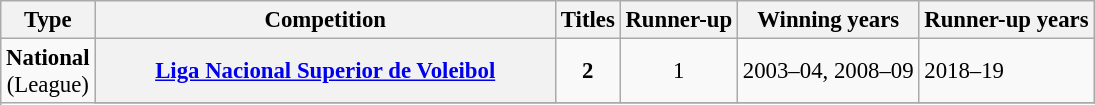<table class="wikitable plainrowheaders" style="font-size:95%; text-align:center;">
<tr>
<th>Type</th>
<th width="300px">Competition</th>
<th>Titles</th>
<th>Runner-up</th>
<th>Winning years</th>
<th>Runner-up years</th>
</tr>
<tr>
<td rowspan="2"><strong>National</strong><br>(League)</td>
<th scope="col"><a href='#'>Liga Nacional Superior de Voleibol</a></th>
<td><strong>2</strong></td>
<td>1</td>
<td align="left">2003–04, 2008–09</td>
<td align="left">2018–19</td>
</tr>
<tr>
</tr>
</table>
